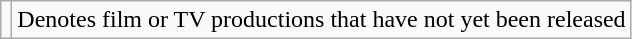<table class="wikitable">
<tr>
<td></td>
<td>Denotes film or TV productions that have not yet been released</td>
</tr>
</table>
